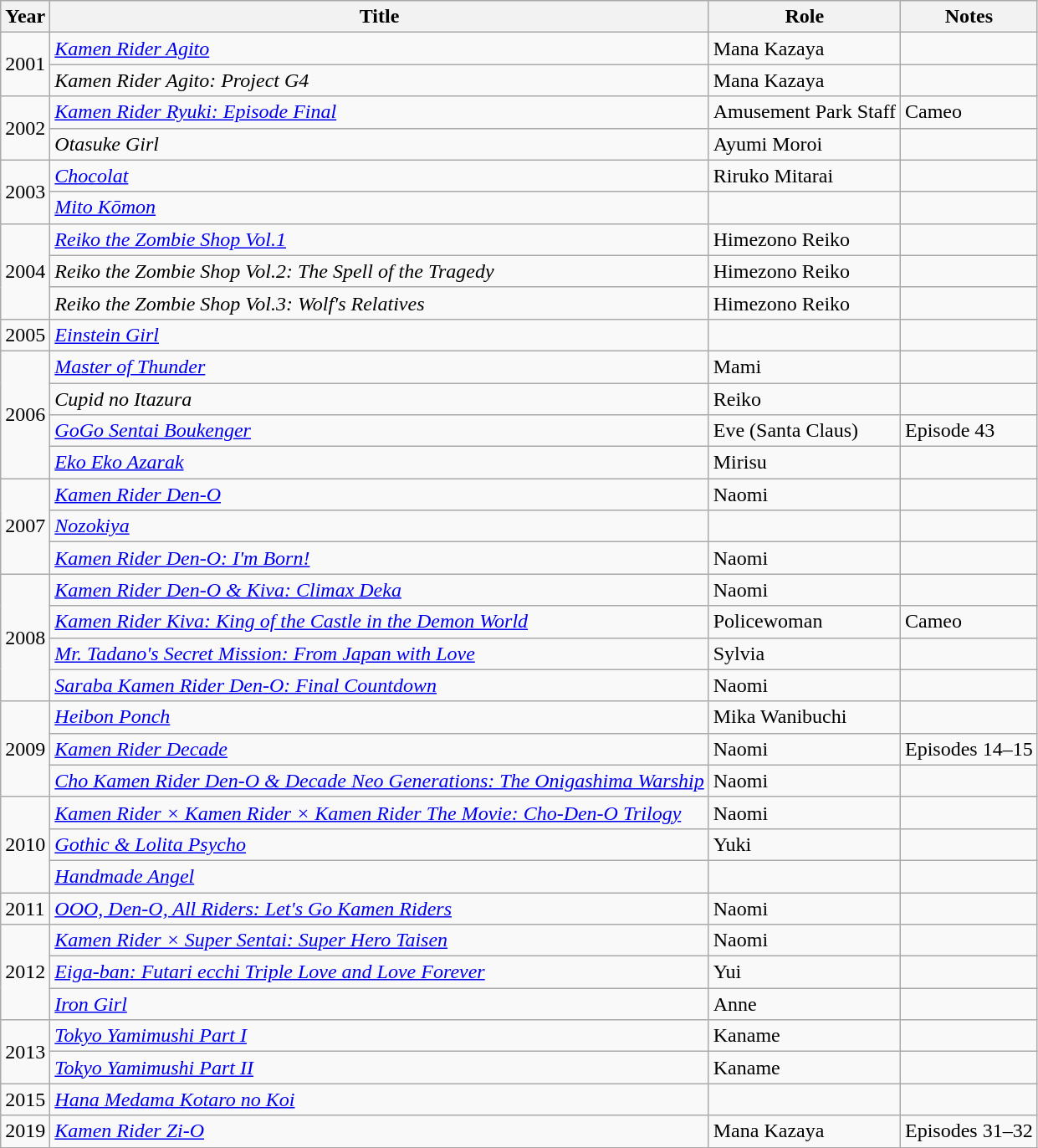<table class="wikitable">
<tr>
<th>Year</th>
<th>Title</th>
<th>Role</th>
<th>Notes</th>
</tr>
<tr>
<td rowspan="2">2001</td>
<td><em><a href='#'>Kamen Rider Agito</a></em></td>
<td>Mana Kazaya</td>
<td></td>
</tr>
<tr>
<td><em>Kamen Rider Agito: Project G4</em></td>
<td>Mana Kazaya</td>
<td></td>
</tr>
<tr>
<td rowspan="2">2002</td>
<td><em><a href='#'>Kamen Rider Ryuki: Episode Final</a></em></td>
<td>Amusement Park Staff</td>
<td>Cameo</td>
</tr>
<tr>
<td><em>Otasuke Girl</em></td>
<td>Ayumi Moroi</td>
<td></td>
</tr>
<tr>
<td rowspan="2">2003</td>
<td><em><a href='#'>Chocolat</a></em></td>
<td>Riruko Mitarai</td>
<td></td>
</tr>
<tr>
<td><em><a href='#'>Mito Kōmon</a></em></td>
<td></td>
<td></td>
</tr>
<tr>
<td rowspan="3">2004</td>
<td><em><a href='#'>Reiko the Zombie Shop Vol.1</a></em></td>
<td>Himezono Reiko</td>
<td></td>
</tr>
<tr>
<td><em>Reiko the Zombie Shop Vol.2: The Spell of the Tragedy</em></td>
<td>Himezono Reiko</td>
<td></td>
</tr>
<tr>
<td><em>Reiko the Zombie Shop Vol.3: Wolf's Relatives</em></td>
<td>Himezono Reiko</td>
<td></td>
</tr>
<tr>
<td>2005</td>
<td><em><a href='#'>Einstein Girl</a></em></td>
<td></td>
<td></td>
</tr>
<tr>
<td rowspan="4">2006</td>
<td><em><a href='#'>Master of Thunder</a></em></td>
<td>Mami</td>
<td></td>
</tr>
<tr>
<td><em>Cupid no Itazura</em></td>
<td>Reiko</td>
<td></td>
</tr>
<tr>
<td><em><a href='#'>GoGo Sentai Boukenger</a></em></td>
<td>Eve (Santa Claus)</td>
<td>Episode 43</td>
</tr>
<tr>
<td><em><a href='#'>Eko Eko Azarak</a></em></td>
<td>Mirisu</td>
<td></td>
</tr>
<tr>
<td rowspan="3">2007</td>
<td><em><a href='#'>Kamen Rider Den-O</a></em></td>
<td>Naomi</td>
<td></td>
</tr>
<tr>
<td><em><a href='#'>Nozokiya</a></em></td>
<td></td>
<td></td>
</tr>
<tr>
<td><em><a href='#'>Kamen Rider Den-O: I'm Born!</a></em></td>
<td>Naomi</td>
<td></td>
</tr>
<tr>
<td rowspan="4">2008</td>
<td><em><a href='#'>Kamen Rider Den-O & Kiva: Climax Deka</a></em></td>
<td>Naomi</td>
</tr>
<tr>
<td><em><a href='#'>Kamen Rider Kiva: King of the Castle in the Demon World</a></em></td>
<td>Policewoman</td>
<td>Cameo</td>
</tr>
<tr>
<td><em><a href='#'>Mr. Tadano's Secret Mission: From Japan with Love</a></em></td>
<td>Sylvia</td>
<td></td>
</tr>
<tr>
<td><em><a href='#'>Saraba Kamen Rider Den-O: Final Countdown</a></em></td>
<td>Naomi</td>
<td></td>
</tr>
<tr>
<td rowspan="3">2009</td>
<td><em><a href='#'>Heibon Ponch</a></em></td>
<td>Mika Wanibuchi</td>
<td></td>
</tr>
<tr>
<td><em><a href='#'>Kamen Rider Decade</a></em></td>
<td>Naomi</td>
<td>Episodes 14–15</td>
</tr>
<tr>
<td><em><a href='#'>Cho Kamen Rider Den-O & Decade Neo Generations: The Onigashima Warship</a></em></td>
<td>Naomi</td>
<td></td>
</tr>
<tr>
<td rowspan="3">2010</td>
<td><em><a href='#'>Kamen Rider × Kamen Rider × Kamen Rider The Movie: Cho-Den-O Trilogy</a></em></td>
<td>Naomi</td>
<td></td>
</tr>
<tr>
<td><em><a href='#'>Gothic & Lolita Psycho</a></em></td>
<td>Yuki</td>
<td></td>
</tr>
<tr>
<td><em><a href='#'>Handmade Angel</a></em></td>
<td></td>
<td></td>
</tr>
<tr>
<td>2011</td>
<td><em><a href='#'>OOO, Den-O, All Riders: Let's Go Kamen Riders</a></em></td>
<td>Naomi</td>
<td></td>
</tr>
<tr>
<td rowspan="3">2012</td>
<td><em><a href='#'>Kamen Rider × Super Sentai: Super Hero Taisen</a></em></td>
<td>Naomi</td>
<td></td>
</tr>
<tr>
<td><em><a href='#'>Eiga-ban: Futari ecchi Triple Love and Love Forever</a></em></td>
<td>Yui</td>
<td></td>
</tr>
<tr>
<td><em><a href='#'>Iron Girl</a></em></td>
<td>Anne</td>
<td></td>
</tr>
<tr>
<td rowspan="2">2013</td>
<td><em><a href='#'>Tokyo Yamimushi Part I</a></em></td>
<td>Kaname</td>
<td></td>
</tr>
<tr>
<td><em><a href='#'>Tokyo Yamimushi Part II</a></em></td>
<td>Kaname</td>
<td></td>
</tr>
<tr>
<td>2015</td>
<td><em><a href='#'>Hana Medama Kotaro no Koi</a></em></td>
<td></td>
<td></td>
</tr>
<tr>
<td>2019</td>
<td><em><a href='#'>Kamen Rider Zi-O</a></em></td>
<td>Mana Kazaya</td>
<td>Episodes 31–32</td>
</tr>
</table>
